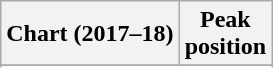<table class="wikitable sortable plainrowheaders" style="text-align:center">
<tr>
<th scope="col">Chart (2017–18)</th>
<th scope="col">Peak<br>position</th>
</tr>
<tr>
</tr>
<tr>
</tr>
</table>
